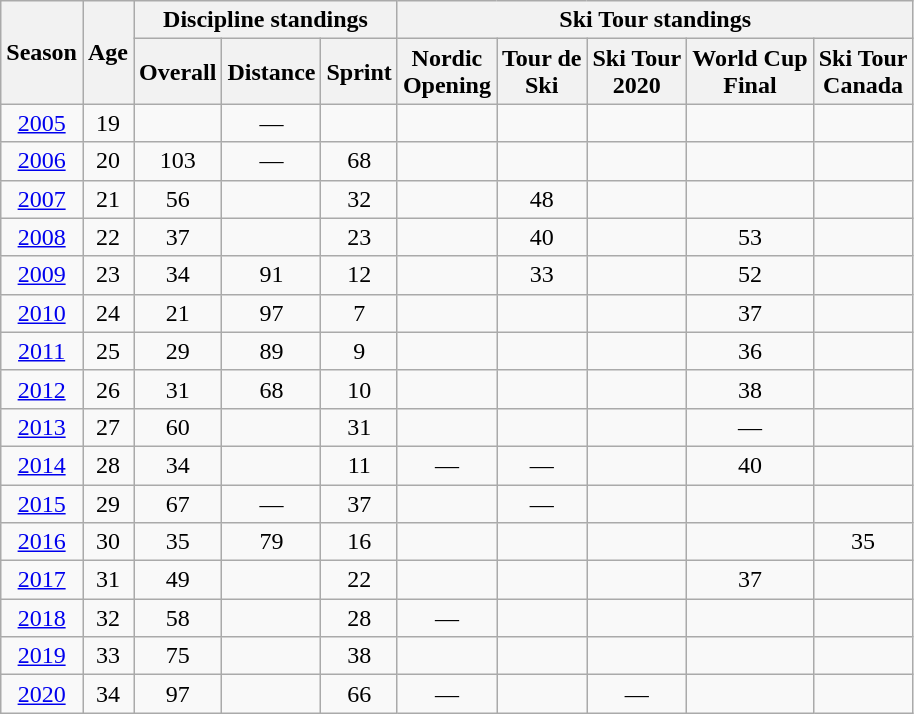<table class="wikitable" style="text-align: center;">
<tr>
<th rowspan="2" scope="col">Season</th>
<th rowspan="2" scope="col">Age</th>
<th colspan="3" scope="col">Discipline standings</th>
<th colspan="5" scope="col">Ski Tour standings</th>
</tr>
<tr>
<th scope="col">Overall</th>
<th scope="col">Distance</th>
<th scope="col">Sprint</th>
<th scope="col">Nordic<br>Opening</th>
<th scope="col">Tour de<br>Ski</th>
<th scope="col">Ski Tour<br>2020</th>
<th scope="col">World Cup<br>Final</th>
<th scope="col">Ski Tour<br>Canada</th>
</tr>
<tr>
<td><a href='#'>2005</a></td>
<td>19</td>
<td></td>
<td>—</td>
<td></td>
<td></td>
<td></td>
<td></td>
<td></td>
<td></td>
</tr>
<tr>
<td><a href='#'>2006</a></td>
<td>20</td>
<td>103</td>
<td>—</td>
<td>68</td>
<td></td>
<td></td>
<td></td>
<td></td>
<td></td>
</tr>
<tr>
<td><a href='#'>2007</a></td>
<td>21</td>
<td>56</td>
<td></td>
<td>32</td>
<td></td>
<td>48</td>
<td></td>
<td></td>
<td></td>
</tr>
<tr>
<td><a href='#'>2008</a></td>
<td>22</td>
<td>37</td>
<td></td>
<td>23</td>
<td></td>
<td>40</td>
<td></td>
<td>53</td>
<td></td>
</tr>
<tr>
<td><a href='#'>2009</a></td>
<td>23</td>
<td>34</td>
<td>91</td>
<td>12</td>
<td></td>
<td>33</td>
<td></td>
<td>52</td>
<td></td>
</tr>
<tr>
<td><a href='#'>2010</a></td>
<td>24</td>
<td>21</td>
<td>97</td>
<td>7</td>
<td></td>
<td></td>
<td></td>
<td>37</td>
<td></td>
</tr>
<tr>
<td><a href='#'>2011</a></td>
<td>25</td>
<td>29</td>
<td>89</td>
<td>9</td>
<td></td>
<td></td>
<td></td>
<td>36</td>
<td></td>
</tr>
<tr>
<td><a href='#'>2012</a></td>
<td>26</td>
<td>31</td>
<td>68</td>
<td>10</td>
<td></td>
<td></td>
<td></td>
<td>38</td>
<td></td>
</tr>
<tr>
<td><a href='#'>2013</a></td>
<td>27</td>
<td>60</td>
<td></td>
<td>31</td>
<td></td>
<td></td>
<td></td>
<td>—</td>
<td></td>
</tr>
<tr>
<td><a href='#'>2014</a></td>
<td>28</td>
<td>34</td>
<td></td>
<td>11</td>
<td>—</td>
<td>—</td>
<td></td>
<td>40</td>
<td></td>
</tr>
<tr>
<td><a href='#'>2015</a></td>
<td>29</td>
<td>67</td>
<td>—</td>
<td>37</td>
<td></td>
<td>—</td>
<td></td>
<td></td>
<td></td>
</tr>
<tr>
<td><a href='#'>2016</a></td>
<td>30</td>
<td>35</td>
<td>79</td>
<td>16</td>
<td></td>
<td></td>
<td></td>
<td></td>
<td>35</td>
</tr>
<tr>
<td><a href='#'>2017</a></td>
<td>31</td>
<td>49</td>
<td></td>
<td>22</td>
<td></td>
<td></td>
<td></td>
<td>37</td>
<td></td>
</tr>
<tr>
<td><a href='#'>2018</a></td>
<td>32</td>
<td>58</td>
<td></td>
<td>28</td>
<td>—</td>
<td></td>
<td></td>
<td></td>
<td></td>
</tr>
<tr>
<td><a href='#'>2019</a></td>
<td>33</td>
<td>75</td>
<td></td>
<td>38</td>
<td></td>
<td></td>
<td></td>
<td></td>
<td></td>
</tr>
<tr>
<td><a href='#'>2020</a></td>
<td>34</td>
<td>97</td>
<td></td>
<td>66</td>
<td>—</td>
<td></td>
<td>—</td>
<td></td>
<td></td>
</tr>
</table>
